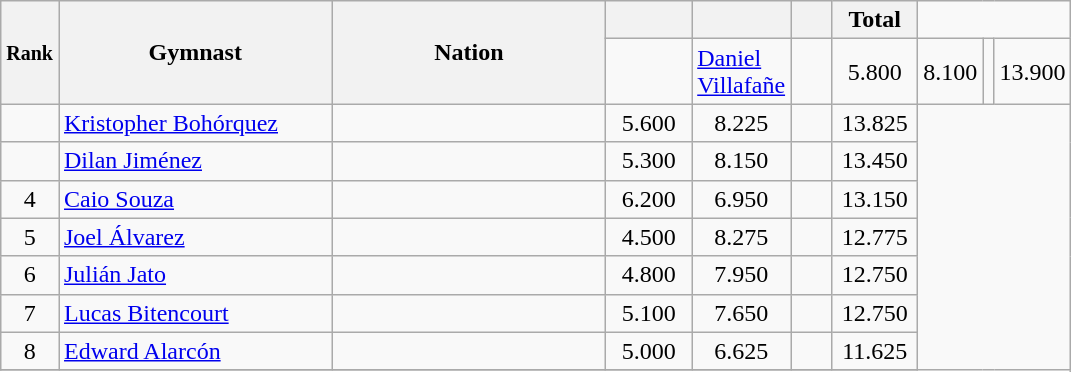<table style="text-align:center;" class="wikitable sortable">
<tr>
<th rowspan="2" scope="col" style="width:15px;"><small>Rank</small></th>
<th rowspan="2" scope="col" style="width:175px;">Gymnast</th>
<th rowspan="2" scope="col" style="width:175px;">Nation</th>
<th scope="col" style="width:50px;"><small></small></th>
<th scope="col" style="width:50px;"><small></small></th>
<th scope="col" style="width:20px;"><small></small></th>
<th scope="col" style="width:50px;">Total</th>
</tr>
<tr>
<td></td>
<td align=left><a href='#'>Daniel Villafañe</a></td>
<td align=left></td>
<td>5.800</td>
<td>8.100</td>
<td></td>
<td>13.900</td>
</tr>
<tr>
<td></td>
<td align=left><a href='#'>Kristopher Bohórquez</a></td>
<td align=left></td>
<td>5.600</td>
<td>8.225</td>
<td></td>
<td>13.825</td>
</tr>
<tr>
<td></td>
<td align=left><a href='#'>Dilan Jiménez</a></td>
<td align=left></td>
<td>5.300</td>
<td>8.150</td>
<td></td>
<td>13.450</td>
</tr>
<tr>
<td>4</td>
<td align=left><a href='#'>Caio Souza</a></td>
<td align=left></td>
<td>6.200</td>
<td>6.950</td>
<td></td>
<td>13.150</td>
</tr>
<tr>
<td>5</td>
<td align=left><a href='#'>Joel Álvarez</a></td>
<td align=left></td>
<td>4.500</td>
<td>8.275</td>
<td></td>
<td>12.775</td>
</tr>
<tr>
<td>6</td>
<td align=left><a href='#'>Julián Jato</a></td>
<td align=left></td>
<td>4.800</td>
<td>7.950</td>
<td></td>
<td>12.750</td>
</tr>
<tr>
<td>7</td>
<td align=left><a href='#'>Lucas Bitencourt</a></td>
<td align=left></td>
<td>5.100</td>
<td>7.650</td>
<td></td>
<td>12.750</td>
</tr>
<tr>
<td>8</td>
<td align=left><a href='#'>Edward Alarcón</a></td>
<td align=left></td>
<td>5.000</td>
<td>6.625</td>
<td></td>
<td>11.625</td>
</tr>
<tr>
</tr>
</table>
